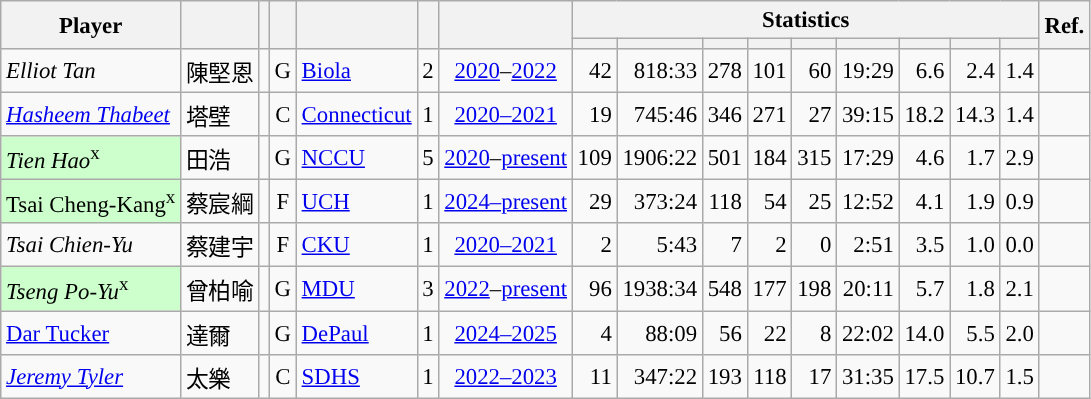<table class="wikitable sortable" style="font-size:95%; text-align:right;">
<tr>
<th rowspan="2">Player</th>
<th rowspan="2"></th>
<th rowspan="2"></th>
<th rowspan="2"></th>
<th rowspan="2"></th>
<th rowspan="2"></th>
<th rowspan="2"></th>
<th colspan="9">Statistics</th>
<th rowspan="2">Ref.</th>
</tr>
<tr>
<th></th>
<th></th>
<th></th>
<th></th>
<th></th>
<th></th>
<th></th>
<th></th>
<th></th>
</tr>
<tr>
<td align="left"><em>Elliot Tan</em></td>
<td align="left">陳堅恩</td>
<td align="center"></td>
<td align="center">G</td>
<td align="left"><a href='#'>Biola</a></td>
<td align="center">2</td>
<td align="center"><a href='#'>2020</a>–<a href='#'>2022</a></td>
<td>42</td>
<td>818:33</td>
<td>278</td>
<td>101</td>
<td>60</td>
<td>19:29</td>
<td>6.6</td>
<td>2.4</td>
<td>1.4</td>
<td align="center"></td>
</tr>
<tr>
<td align="left"><em><a href='#'>Hasheem Thabeet</a></em></td>
<td align="left">塔壁</td>
<td align="center"></td>
<td align="center">C</td>
<td align="left"><a href='#'>Connecticut</a></td>
<td align="center">1</td>
<td align="center"><a href='#'>2020–2021</a></td>
<td>19</td>
<td>745:46</td>
<td>346</td>
<td>271</td>
<td>27</td>
<td>39:15</td>
<td>18.2</td>
<td>14.3</td>
<td>1.4</td>
<td align="center"></td>
</tr>
<tr>
<td align="left" bgcolor="#CCFFCC"><em>Tien Hao</em><sup>x</sup></td>
<td align="left">田浩</td>
<td align="center"></td>
<td align="center">G</td>
<td align="left"><a href='#'>NCCU</a></td>
<td align="center">5</td>
<td align="center"><a href='#'>2020</a>–<a href='#'>present</a></td>
<td>109</td>
<td>1906:22</td>
<td>501</td>
<td>184</td>
<td>315</td>
<td>17:29</td>
<td>4.6</td>
<td>1.7</td>
<td>2.9</td>
<td align="center"></td>
</tr>
<tr>
<td align="left" bgcolor="#CCFFCC">Tsai Cheng-Kang<sup>x</sup></td>
<td align="left">蔡宸綱</td>
<td align="center"></td>
<td align="center">F</td>
<td align="left"><a href='#'>UCH</a></td>
<td align="center">1</td>
<td align="center"><a href='#'>2024–present</a></td>
<td>29</td>
<td>373:24</td>
<td>118</td>
<td>54</td>
<td>25</td>
<td>12:52</td>
<td>4.1</td>
<td>1.9</td>
<td>0.9</td>
<td align="center"></td>
</tr>
<tr>
<td align="left"><em>Tsai Chien-Yu</em></td>
<td align="left">蔡建宇</td>
<td align="center"></td>
<td align="center">F</td>
<td align="left"><a href='#'>CKU</a></td>
<td align="center">1</td>
<td align="center"><a href='#'>2020–2021</a></td>
<td>2</td>
<td>5:43</td>
<td>7</td>
<td>2</td>
<td>0</td>
<td>2:51</td>
<td>3.5</td>
<td>1.0</td>
<td>0.0</td>
<td align="center"></td>
</tr>
<tr>
<td align="left" bgcolor="#CCFFCC"><em>Tseng Po-Yu</em><sup>x</sup></td>
<td align="left">曾柏喻</td>
<td align="center"></td>
<td align="center">G</td>
<td align="left"><a href='#'>MDU</a></td>
<td align="center">3</td>
<td align="center"><a href='#'>2022</a>–<a href='#'>present</a></td>
<td>96</td>
<td>1938:34</td>
<td>548</td>
<td>177</td>
<td>198</td>
<td>20:11</td>
<td>5.7</td>
<td>1.8</td>
<td>2.1</td>
<td align="center"></td>
</tr>
<tr>
<td align="left"><a href='#'>Dar Tucker</a></td>
<td align="left">達爾</td>
<td align="center"></td>
<td align="center">G</td>
<td align="left"><a href='#'>DePaul</a></td>
<td align="center">1</td>
<td align="center"><a href='#'>2024–2025</a></td>
<td>4</td>
<td>88:09</td>
<td>56</td>
<td>22</td>
<td>8</td>
<td>22:02</td>
<td>14.0</td>
<td>5.5</td>
<td>2.0</td>
<td align="center"></td>
</tr>
<tr>
<td align="left"><em><a href='#'>Jeremy Tyler</a></em></td>
<td align="left">太樂</td>
<td align="center"></td>
<td align="center">C</td>
<td align="left"><a href='#'>SDHS</a></td>
<td align="center">1</td>
<td align="center"><a href='#'>2022–2023</a></td>
<td>11</td>
<td>347:22</td>
<td>193</td>
<td>118</td>
<td>17</td>
<td>31:35</td>
<td>17.5</td>
<td>10.7</td>
<td>1.5</td>
<td align="center"></td>
</tr>
</table>
